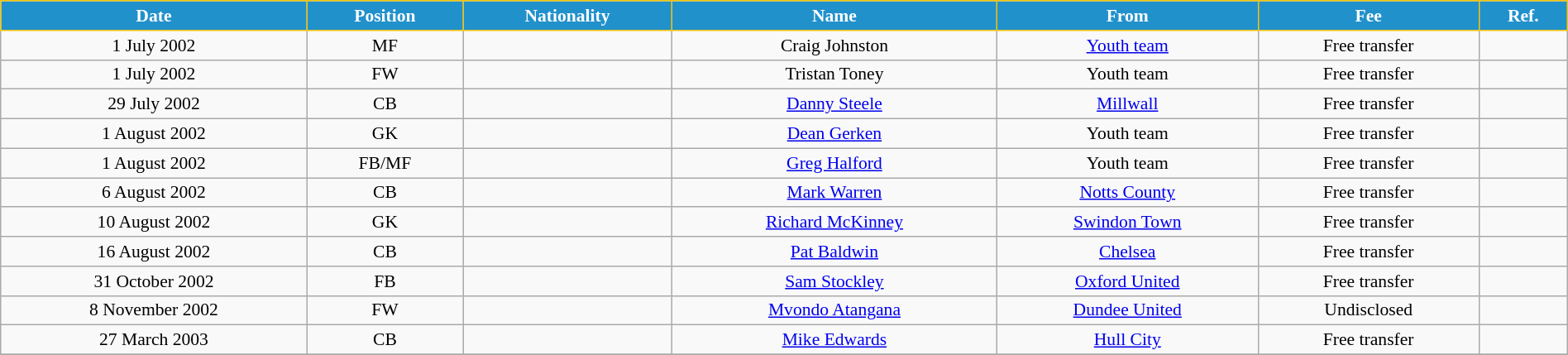<table class="wikitable" style="text-align:center; font-size:90%; width:100%;">
<tr>
<th style="background:#2191CC; color:white; border:1px solid #F7C408; text-align:center;">Date</th>
<th style="background:#2191CC; color:white; border:1px solid #F7C408; text-align:center;">Position</th>
<th style="background:#2191CC; color:white; border:1px solid #F7C408; text-align:center;">Nationality</th>
<th style="background:#2191CC; color:white; border:1px solid #F7C408; text-align:center;">Name</th>
<th style="background:#2191CC; color:white; border:1px solid #F7C408; text-align:center;">From</th>
<th style="background:#2191CC; color:white; border:1px solid #F7C408; text-align:center;">Fee</th>
<th style="background:#2191CC; color:white; border:1px solid #F7C408; text-align:center;">Ref.</th>
</tr>
<tr>
<td>1 July 2002</td>
<td>MF</td>
<td></td>
<td>Craig Johnston</td>
<td><a href='#'>Youth team</a></td>
<td>Free transfer</td>
<td></td>
</tr>
<tr>
<td>1 July 2002</td>
<td>FW</td>
<td></td>
<td>Tristan Toney</td>
<td>Youth team</td>
<td>Free transfer</td>
<td></td>
</tr>
<tr>
<td>29 July 2002</td>
<td>CB</td>
<td></td>
<td><a href='#'>Danny Steele</a></td>
<td> <a href='#'>Millwall</a></td>
<td>Free transfer</td>
<td></td>
</tr>
<tr>
<td>1 August 2002</td>
<td>GK</td>
<td></td>
<td><a href='#'>Dean Gerken</a></td>
<td>Youth team</td>
<td>Free transfer</td>
<td></td>
</tr>
<tr>
<td>1 August 2002</td>
<td>FB/MF</td>
<td></td>
<td><a href='#'>Greg Halford</a></td>
<td>Youth team</td>
<td>Free transfer</td>
<td></td>
</tr>
<tr>
<td>6 August 2002</td>
<td>CB</td>
<td></td>
<td><a href='#'>Mark Warren</a></td>
<td> <a href='#'>Notts County</a></td>
<td>Free transfer</td>
<td></td>
</tr>
<tr>
<td>10 August 2002</td>
<td>GK</td>
<td></td>
<td><a href='#'>Richard McKinney</a></td>
<td> <a href='#'>Swindon Town</a></td>
<td>Free transfer</td>
<td></td>
</tr>
<tr>
<td>16 August 2002</td>
<td>CB</td>
<td></td>
<td><a href='#'>Pat Baldwin</a></td>
<td> <a href='#'>Chelsea</a></td>
<td>Free transfer</td>
<td></td>
</tr>
<tr>
<td>31 October 2002</td>
<td>FB</td>
<td></td>
<td><a href='#'>Sam Stockley</a></td>
<td> <a href='#'>Oxford United</a></td>
<td>Free transfer</td>
<td></td>
</tr>
<tr>
<td>8 November 2002</td>
<td>FW</td>
<td></td>
<td><a href='#'>Mvondo Atangana</a></td>
<td> <a href='#'>Dundee United</a></td>
<td>Undisclosed</td>
<td></td>
</tr>
<tr>
<td>27 March 2003</td>
<td>CB</td>
<td></td>
<td><a href='#'>Mike Edwards</a></td>
<td> <a href='#'>Hull City</a></td>
<td>Free transfer</td>
<td></td>
</tr>
<tr>
</tr>
</table>
